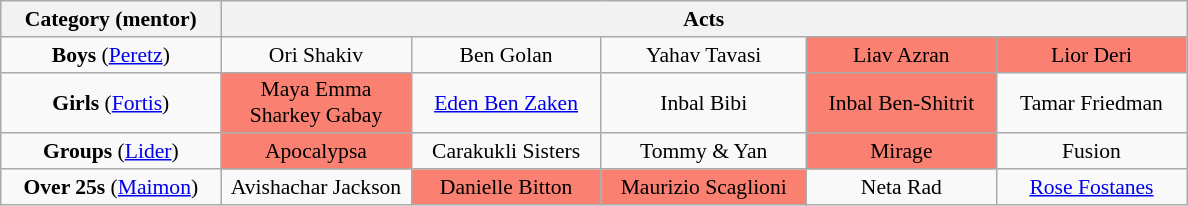<table class="wikitable" style="font-size:90%; text-align:center">
<tr>
<th>Category (mentor)</th>
<th colspan="5">Acts</th>
</tr>
<tr>
<td style="width: 140px;"><strong>Boys</strong> (<a href='#'>Peretz</a>)</td>
<td style="width: 120px;">Ori Shakiv</td>
<td style="width: 120px;">Ben Golan</td>
<td style="width: 130px;">Yahav Tavasi</td>
<td style="width: 120px; background:salmon;">Liav Azran</td>
<td style="width: 120px; background:salmon;">Lior Deri</td>
</tr>
<tr>
<td><strong>Girls</strong> (<a href='#'>Fortis</a>)</td>
<td style="background:salmon">Maya Emma Sharkey Gabay</td>
<td><a href='#'>Eden Ben Zaken</a></td>
<td>Inbal Bibi</td>
<td style="background:salmon">Inbal Ben-Shitrit</td>
<td>Tamar Friedman</td>
</tr>
<tr>
<td><strong>Groups</strong> (<a href='#'>Lider</a>)</td>
<td style="background:salmon;">Apocalypsa</td>
<td>Carakukli Sisters</td>
<td>Tommy & Yan</td>
<td style="background:salmon">Mirage</td>
<td>Fusion</td>
</tr>
<tr>
<td><strong>Over 25s</strong> (<a href='#'>Maimon</a>)</td>
<td>Avishachar Jackson</td>
<td style="background:salmon">Danielle Bitton</td>
<td style="background:salmon">Maurizio Scaglioni</td>
<td>Neta Rad</td>
<td><a href='#'>Rose Fostanes</a></td>
</tr>
</table>
